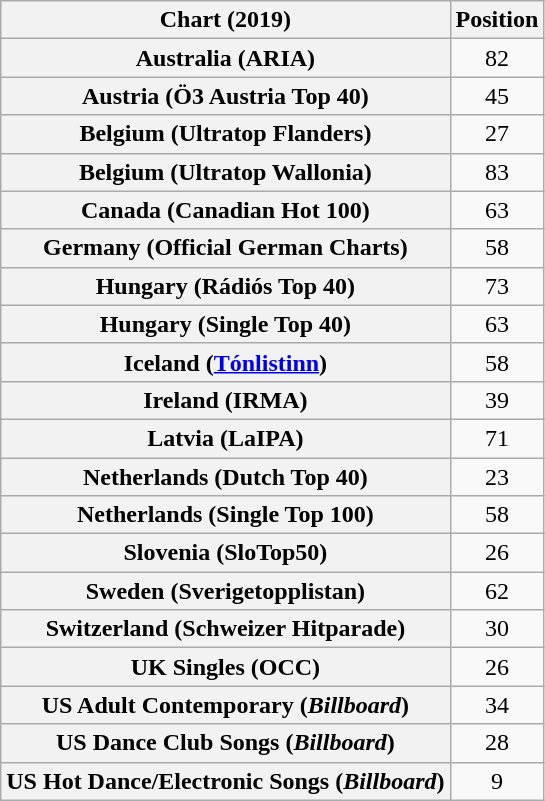<table class="wikitable sortable plainrowheaders" style="text-align:center">
<tr>
<th scope="col">Chart (2019)</th>
<th scope="col">Position</th>
</tr>
<tr>
<th scope="row">Australia (ARIA)</th>
<td>82</td>
</tr>
<tr>
<th scope="row">Austria (Ö3 Austria Top 40)</th>
<td>45</td>
</tr>
<tr>
<th scope="row">Belgium (Ultratop Flanders)</th>
<td>27</td>
</tr>
<tr>
<th scope="row">Belgium (Ultratop Wallonia)</th>
<td>83</td>
</tr>
<tr>
<th scope="row">Canada (Canadian Hot 100)</th>
<td>63</td>
</tr>
<tr>
<th scope="row">Germany (Official German Charts)</th>
<td>58</td>
</tr>
<tr>
<th scope="row">Hungary (Rádiós Top 40)</th>
<td>73</td>
</tr>
<tr>
<th scope="row">Hungary (Single Top 40)</th>
<td>63</td>
</tr>
<tr>
<th scope="row">Iceland (<a href='#'>Tónlistinn</a>)</th>
<td>58</td>
</tr>
<tr>
<th scope="row">Ireland (IRMA)</th>
<td>39</td>
</tr>
<tr>
<th scope="row">Latvia (LaIPA)</th>
<td>71</td>
</tr>
<tr>
<th scope="row">Netherlands (Dutch Top 40)</th>
<td>23</td>
</tr>
<tr>
<th scope="row">Netherlands (Single Top 100)</th>
<td>58</td>
</tr>
<tr>
<th scope="row">Slovenia (SloTop50)</th>
<td>26</td>
</tr>
<tr>
<th scope="row">Sweden (Sverigetopplistan)</th>
<td>62</td>
</tr>
<tr>
<th scope="row">Switzerland (Schweizer Hitparade)</th>
<td>30</td>
</tr>
<tr>
<th scope="row">UK Singles (OCC)</th>
<td>26</td>
</tr>
<tr>
<th scope="row">US Adult Contemporary (<em>Billboard</em>)</th>
<td>34</td>
</tr>
<tr>
<th scope="row">US Dance Club Songs (<em>Billboard</em>)</th>
<td>28</td>
</tr>
<tr>
<th scope="row">US Hot Dance/Electronic Songs (<em>Billboard</em>)</th>
<td>9</td>
</tr>
</table>
